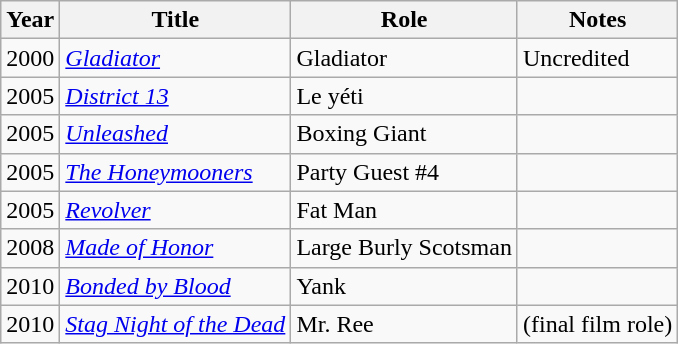<table class="wikitable">
<tr>
<th>Year</th>
<th>Title</th>
<th>Role</th>
<th>Notes</th>
</tr>
<tr>
<td>2000</td>
<td><em><a href='#'>Gladiator</a></em></td>
<td>Gladiator</td>
<td>Uncredited</td>
</tr>
<tr>
<td>2005</td>
<td><em><a href='#'>District 13</a></em></td>
<td>Le yéti</td>
<td></td>
</tr>
<tr>
<td>2005</td>
<td><em><a href='#'>Unleashed</a></em></td>
<td>Boxing Giant</td>
<td></td>
</tr>
<tr>
<td>2005</td>
<td><em><a href='#'>The Honeymooners</a></em></td>
<td>Party Guest #4</td>
<td></td>
</tr>
<tr>
<td>2005</td>
<td><em><a href='#'>Revolver</a></em></td>
<td>Fat Man</td>
<td></td>
</tr>
<tr>
<td>2008</td>
<td><em><a href='#'>Made of Honor</a></em></td>
<td>Large Burly Scotsman</td>
<td></td>
</tr>
<tr>
<td>2010</td>
<td><em><a href='#'>Bonded by Blood</a></em></td>
<td>Yank</td>
<td></td>
</tr>
<tr>
<td>2010</td>
<td><em><a href='#'>Stag Night of the Dead</a></em></td>
<td>Mr. Ree</td>
<td>(final film role)</td>
</tr>
</table>
